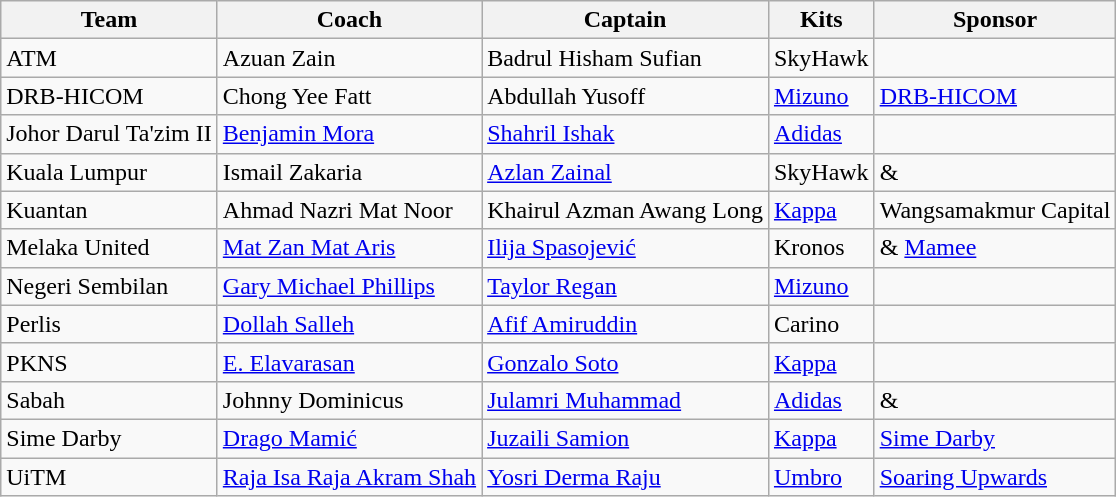<table class="wikitable sortable" style="text-align: left;">
<tr>
<th>Team</th>
<th>Coach</th>
<th>Captain</th>
<th>Kits</th>
<th>Sponsor</th>
</tr>
<tr>
<td>ATM</td>
<td> Azuan Zain</td>
<td> Badrul Hisham Sufian</td>
<td>SkyHawk</td>
<td></td>
</tr>
<tr>
<td>DRB-HICOM</td>
<td> Chong Yee Fatt</td>
<td> Abdullah Yusoff</td>
<td><a href='#'>Mizuno</a></td>
<td><a href='#'>DRB-HICOM</a></td>
</tr>
<tr>
<td>Johor Darul Ta'zim II</td>
<td> <a href='#'>Benjamin Mora</a></td>
<td> <a href='#'>Shahril Ishak</a></td>
<td><a href='#'>Adidas</a></td>
<td></td>
</tr>
<tr>
<td>Kuala Lumpur</td>
<td> Ismail Zakaria</td>
<td> <a href='#'>Azlan Zainal</a></td>
<td>SkyHawk</td>
<td> & </td>
</tr>
<tr>
<td>Kuantan</td>
<td> Ahmad Nazri Mat Noor</td>
<td> Khairul Azman Awang Long</td>
<td><a href='#'>Kappa</a></td>
<td>Wangsamakmur Capital</td>
</tr>
<tr>
<td>Melaka United</td>
<td> <a href='#'>Mat Zan Mat Aris</a></td>
<td> <a href='#'>Ilija Spasojević</a></td>
<td>Kronos</td>
<td> & <a href='#'>Mamee</a></td>
</tr>
<tr>
<td>Negeri Sembilan</td>
<td> <a href='#'>Gary Michael Phillips</a></td>
<td> <a href='#'>Taylor Regan</a></td>
<td><a href='#'>Mizuno</a></td>
<td></td>
</tr>
<tr>
<td>Perlis</td>
<td> <a href='#'>Dollah Salleh</a></td>
<td> <a href='#'>Afif Amiruddin</a></td>
<td>Carino</td>
<td></td>
</tr>
<tr>
<td>PKNS</td>
<td> <a href='#'>E. Elavarasan</a></td>
<td> <a href='#'>Gonzalo Soto</a></td>
<td><a href='#'>Kappa</a></td>
<td> </td>
</tr>
<tr>
<td>Sabah</td>
<td> Johnny Dominicus</td>
<td> <a href='#'>Julamri Muhammad</a></td>
<td><a href='#'>Adidas</a></td>
<td> & </td>
</tr>
<tr>
<td>Sime Darby</td>
<td> <a href='#'>Drago Mamić</a></td>
<td> <a href='#'>Juzaili Samion</a></td>
<td><a href='#'>Kappa</a></td>
<td><a href='#'>Sime Darby</a></td>
</tr>
<tr>
<td>UiTM</td>
<td> <a href='#'>Raja Isa Raja Akram Shah</a></td>
<td> <a href='#'>Yosri Derma Raju</a></td>
<td><a href='#'>Umbro</a></td>
<td><a href='#'>Soaring Upwards</a></td>
</tr>
</table>
